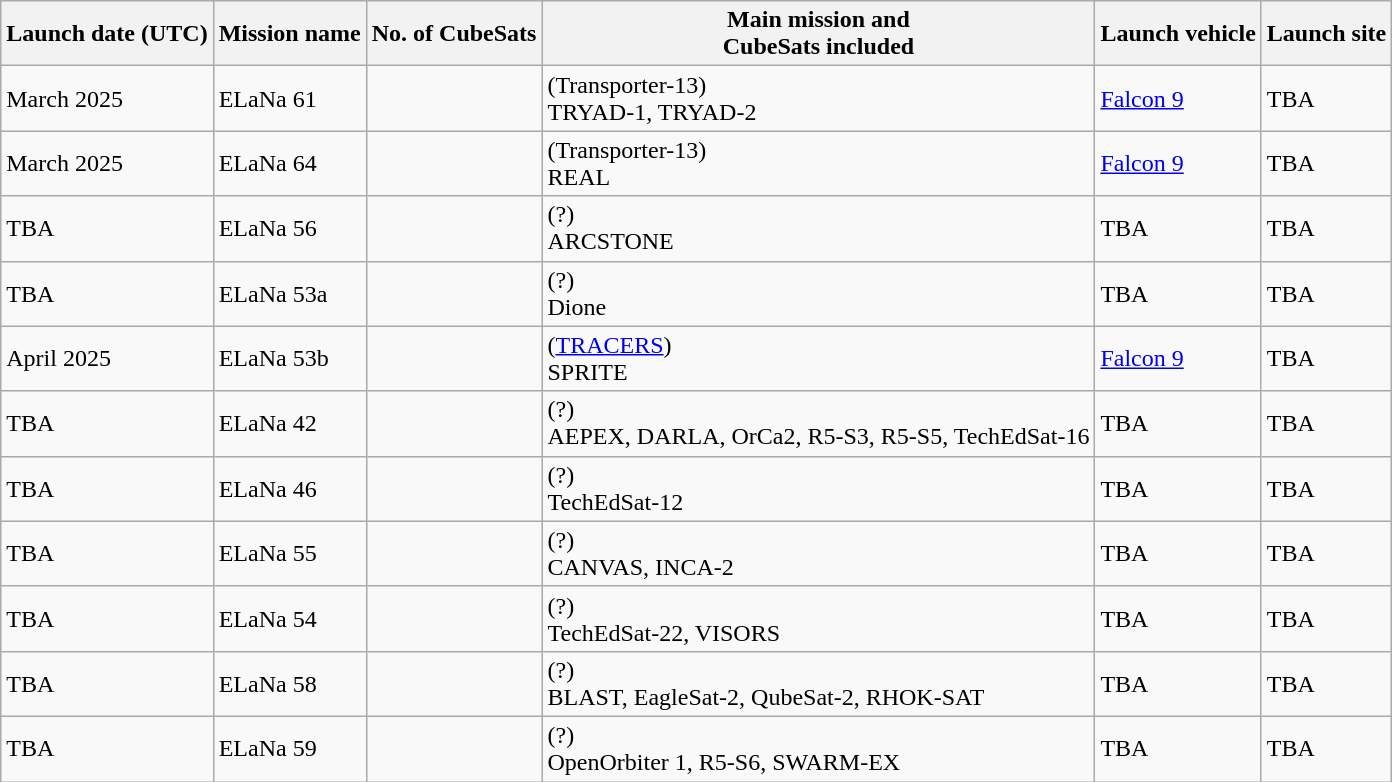<table class="wikitable">
<tr>
<th scope="col">Launch date (UTC)</th>
<th scope="col">Mission name</th>
<th scope="col">No. of CubeSats</th>
<th scope="col">Main mission and<br>CubeSats included</th>
<th scope="col">Launch vehicle</th>
<th scope="col">Launch site</th>
</tr>
<tr>
<td>March 2025</td>
<td>ELaNa 61</td>
<td></td>
<td>(Transporter-13)<br>TRYAD-1, TRYAD-2</td>
<td><a href='#'>Falcon 9</a></td>
<td>TBA</td>
</tr>
<tr>
<td>March 2025</td>
<td>ELaNa 64</td>
<td></td>
<td>(Transporter-13)<br>REAL</td>
<td><a href='#'>Falcon 9</a></td>
<td>TBA</td>
</tr>
<tr>
<td>TBA</td>
<td>ELaNa 56</td>
<td></td>
<td>(?)<br>ARCSTONE</td>
<td>TBA</td>
<td>TBA</td>
</tr>
<tr>
<td>TBA</td>
<td>ELaNa 53a</td>
<td></td>
<td>(?)<br>Dione</td>
<td>TBA</td>
<td>TBA</td>
</tr>
<tr>
<td>April 2025</td>
<td>ELaNa 53b</td>
<td></td>
<td>(<a href='#'>TRACERS</a>)<br>SPRITE</td>
<td><a href='#'>Falcon 9</a></td>
<td>TBA</td>
</tr>
<tr>
<td>TBA</td>
<td>ELaNa 42</td>
<td></td>
<td>(?)<br>AEPEX, DARLA, OrCa2, R5-S3, R5-S5, TechEdSat-16</td>
<td>TBA</td>
<td>TBA</td>
</tr>
<tr>
<td>TBA</td>
<td>ELaNa 46</td>
<td></td>
<td>(?)<br>TechEdSat-12</td>
<td>TBA</td>
<td>TBA</td>
</tr>
<tr>
<td>TBA</td>
<td>ELaNa 55</td>
<td></td>
<td>(?)<br>CANVAS, INCA-2</td>
<td>TBA</td>
<td>TBA</td>
</tr>
<tr>
<td>TBA</td>
<td>ELaNa 54</td>
<td></td>
<td>(?)<br>TechEdSat-22, VISORS</td>
<td>TBA</td>
<td>TBA</td>
</tr>
<tr>
<td>TBA</td>
<td>ELaNa 58</td>
<td></td>
<td>(?)<br>BLAST, EagleSat-2, QubeSat-2, RHOK-SAT</td>
<td>TBA</td>
<td>TBA</td>
</tr>
<tr>
<td>TBA</td>
<td>ELaNa 59</td>
<td></td>
<td>(?)<br>OpenOrbiter 1, R5-S6, SWARM-EX</td>
<td>TBA</td>
<td>TBA</td>
</tr>
</table>
